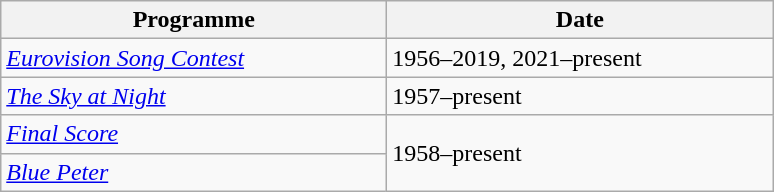<table class="wikitable">
<tr>
<th width=250>Programme</th>
<th width=250>Date</th>
</tr>
<tr>
<td><em><a href='#'>Eurovision Song Contest</a></em></td>
<td>1956–2019, 2021–present</td>
</tr>
<tr>
<td><em><a href='#'>The Sky at Night</a></em></td>
<td>1957–present</td>
</tr>
<tr>
<td><em><a href='#'>Final Score</a></em></td>
<td rowspan="2">1958–present</td>
</tr>
<tr>
<td><em><a href='#'>Blue Peter</a></em></td>
</tr>
</table>
